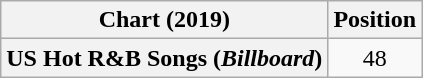<table class="wikitable plainrowheaders" style="text-align:center">
<tr>
<th scope="col">Chart (2019)</th>
<th scope="col">Position</th>
</tr>
<tr>
<th scope="row">US Hot R&B Songs (<em>Billboard</em>)</th>
<td>48</td>
</tr>
</table>
